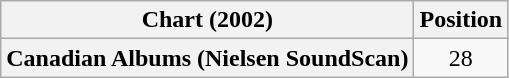<table class="wikitable plainrowheaders" style="text-align:center">
<tr>
<th scope="col">Chart (2002)</th>
<th scope="col">Position</th>
</tr>
<tr>
<th scope="row">Canadian Albums (Nielsen SoundScan)</th>
<td>28</td>
</tr>
</table>
